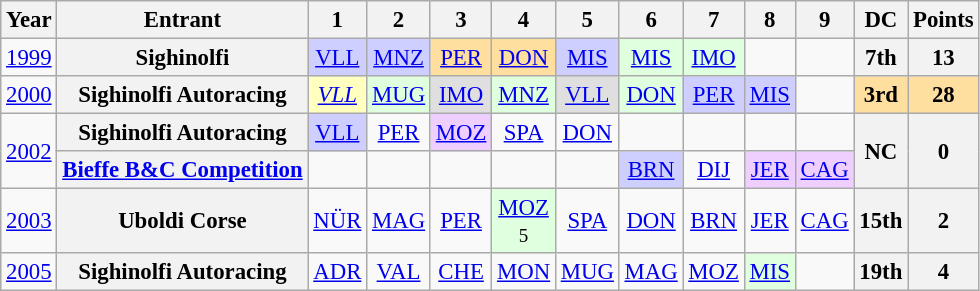<table class="wikitable" style="text-align:center; font-size:95%">
<tr>
<th>Year</th>
<th>Entrant</th>
<th>1</th>
<th>2</th>
<th>3</th>
<th>4</th>
<th>5</th>
<th>6</th>
<th>7</th>
<th>8</th>
<th>9</th>
<th>DC</th>
<th>Points</th>
</tr>
<tr>
<td><a href='#'>1999</a></td>
<th>Sighinolfi</th>
<td style="background:#CFCFFF;"><a href='#'>VLL</a><br></td>
<td style="background:#CFCFFF;"><a href='#'>MNZ</a><br></td>
<td style="background:#FFDF9F;"><a href='#'>PER</a><br></td>
<td style="background:#FFDF9F;"><a href='#'>DON</a><br></td>
<td style="background:#CFCFFF;"><a href='#'>MIS</a><br></td>
<td style="background:#DFFFDF;"><a href='#'>MIS</a><br></td>
<td style="background:#DFFFDF;"><a href='#'>IMO</a><br></td>
<td></td>
<td></td>
<th>7th</th>
<th>13</th>
</tr>
<tr>
<td><a href='#'>2000</a></td>
<th>Sighinolfi Autoracing</th>
<td style="background:#FFFFBF;"><em><a href='#'>VLL</a><br></em></td>
<td style="background:#DFFFDF;"><a href='#'>MUG</a><br></td>
<td style="background:#DFDFDF;"><a href='#'>IMO</a><br></td>
<td style="background:#DFFFDF;"><a href='#'>MNZ</a><br></td>
<td style="background:#DFDFDF;"><a href='#'>VLL</a><br></td>
<td style="background:#DFFFDF;"><a href='#'>DON</a><br></td>
<td style="background:#CFCFFF;"><a href='#'>PER</a><br></td>
<td style="background:#CFCFFF;"><a href='#'>MIS</a><br></td>
<td></td>
<td style="background:#FFDF9F;"><strong>3rd</strong></td>
<td style="background:#FFDF9F;"><strong>28</strong></td>
</tr>
<tr>
<td rowspan="2"><a href='#'>2002</a></td>
<th>Sighinolfi Autoracing</th>
<td style="background:#CFCFFF;"><a href='#'>VLL</a><br></td>
<td><a href='#'>PER</a></td>
<td style="background:#EFCFFF;"><a href='#'>MOZ</a><br></td>
<td><a href='#'>SPA</a></td>
<td><a href='#'>DON</a></td>
<td></td>
<td></td>
<td></td>
<td></td>
<th rowspan="2">NC</th>
<th rowspan="2">0</th>
</tr>
<tr>
<th><a href='#'>Bieffe B&C Competition</a></th>
<td></td>
<td></td>
<td></td>
<td></td>
<td></td>
<td style="background:#CFCFFF;"><a href='#'>BRN</a><br></td>
<td><a href='#'>DIJ</a><br></td>
<td style="background:#EFCFFF;"><a href='#'>JER</a><br></td>
<td style="background:#EFCFFF;"><a href='#'>CAG</a><br></td>
</tr>
<tr>
<td><a href='#'>2003</a></td>
<th>Uboldi Corse</th>
<td><a href='#'>NÜR</a></td>
<td><a href='#'>MAG</a></td>
<td><a href='#'>PER</a></td>
<td style="background:#DFFFDF;"><a href='#'>MOZ</a><br><small>5</small></td>
<td><a href='#'>SPA</a></td>
<td><a href='#'>DON</a></td>
<td><a href='#'>BRN</a></td>
<td><a href='#'>JER</a></td>
<td><a href='#'>CAG</a></td>
<th>15th</th>
<th>2</th>
</tr>
<tr>
<td><a href='#'>2005</a></td>
<th>Sighinolfi Autoracing</th>
<td><a href='#'>ADR</a></td>
<td><a href='#'>VAL</a></td>
<td><a href='#'>CHE</a></td>
<td><a href='#'>MON</a></td>
<td><a href='#'>MUG</a></td>
<td><a href='#'>MAG</a></td>
<td><a href='#'>MOZ</a></td>
<td style="background:#DFFFDF;"><a href='#'>MIS</a><br></td>
<td></td>
<th>19th</th>
<th>4</th>
</tr>
</table>
